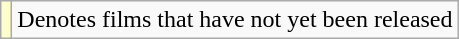<table class="wikitable">
<tr>
<td style="background:#ffc;"></td>
<td>Denotes films that have not yet been released</td>
</tr>
</table>
